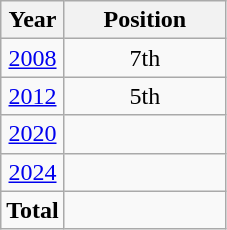<table class="wikitable" style="text-align: center;">
<tr>
<th>Year</th>
<th width="100">Position</th>
</tr>
<tr>
<td> <a href='#'>2008</a></td>
<td>7th</td>
</tr>
<tr>
<td> <a href='#'>2012</a></td>
<td>5th</td>
</tr>
<tr>
<td> <a href='#'>2020</a></td>
<td></td>
</tr>
<tr>
<td> <a href='#'>2024</a></td>
<td></td>
</tr>
<tr>
<td><strong>Total</strong></td>
<td></td>
</tr>
</table>
